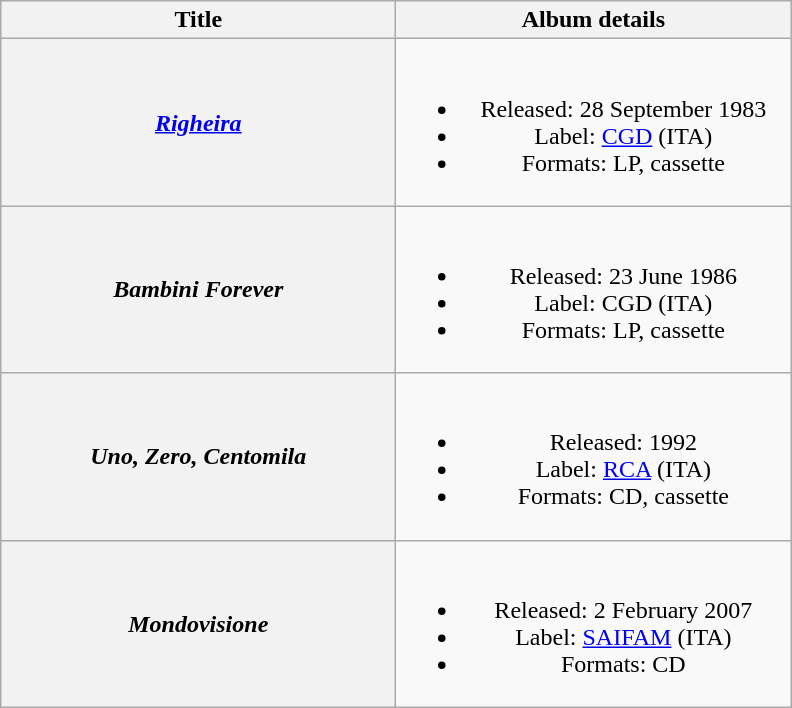<table class="wikitable plainrowheaders" style="text-align:center;">
<tr>
<th scope="col" style="width:16em;">Title</th>
<th scope="col" style="width:16em;">Album details</th>
</tr>
<tr>
<th scope="row"><em><a href='#'>Righeira</a></em></th>
<td><br><ul><li>Released: 28 September 1983</li><li>Label: <a href='#'>CGD</a> <span>(ITA)</span></li><li>Formats: LP, cassette</li></ul></td>
</tr>
<tr>
<th scope="row"><em>Bambini Forever</em></th>
<td><br><ul><li>Released: 23 June 1986</li><li>Label: CGD <span>(ITA)</span></li><li>Formats: LP, cassette</li></ul></td>
</tr>
<tr>
<th scope="row"><em>Uno, Zero, Centomila</em></th>
<td><br><ul><li>Released: 1992</li><li>Label: <a href='#'>RCA</a> <span>(ITA)</span></li><li>Formats: CD, cassette</li></ul></td>
</tr>
<tr>
<th scope="row"><em>Mondovisione</em></th>
<td><br><ul><li>Released: 2 February 2007</li><li>Label: <a href='#'>SAIFAM</a> <span>(ITA)</span></li><li>Formats: CD</li></ul></td>
</tr>
</table>
